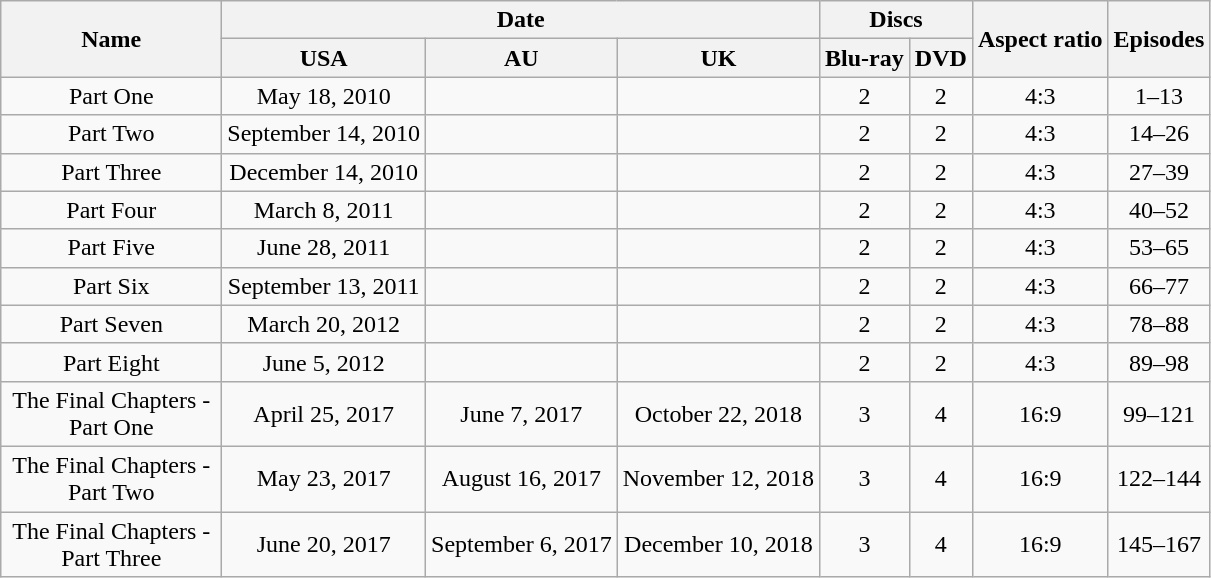<table class="wikitable" style="text-align:center;">
<tr>
<th rowspan="2" style="width: 140px;">Name</th>
<th style=rowspan="2" colspan="3" "width: 140px;">Date</th>
<th style=rowspan="2" colspan="2" "width: 140px;">Discs</th>
<th rowspan="2">Aspect ratio</th>
<th rowspan="2">Episodes</th>
</tr>
<tr>
<th scope="col">USA</th>
<th scope="col">AU</th>
<th scope="col">UK</th>
<th scope="col">Blu-ray</th>
<th scope="col">DVD</th>
</tr>
<tr>
<td>Part One</td>
<td>May 18, 2010</td>
<td></td>
<td></td>
<td>2</td>
<td>2</td>
<td>4:3</td>
<td>1–13</td>
</tr>
<tr>
<td>Part Two</td>
<td>September 14, 2010</td>
<td></td>
<td></td>
<td>2</td>
<td>2</td>
<td>4:3</td>
<td>14–26</td>
</tr>
<tr>
<td>Part Three</td>
<td>December 14, 2010</td>
<td></td>
<td></td>
<td>2</td>
<td>2</td>
<td>4:3</td>
<td>27–39</td>
</tr>
<tr>
<td>Part Four</td>
<td>March 8, 2011</td>
<td></td>
<td></td>
<td>2</td>
<td>2</td>
<td>4:3</td>
<td>40–52</td>
</tr>
<tr>
<td>Part Five</td>
<td>June 28, 2011</td>
<td></td>
<td></td>
<td>2</td>
<td>2</td>
<td>4:3</td>
<td>53–65</td>
</tr>
<tr>
<td>Part Six</td>
<td>September 13, 2011</td>
<td></td>
<td></td>
<td>2</td>
<td>2</td>
<td>4:3</td>
<td>66–77</td>
</tr>
<tr>
<td>Part Seven</td>
<td>March 20, 2012</td>
<td></td>
<td></td>
<td>2</td>
<td>2</td>
<td>4:3</td>
<td>78–88</td>
</tr>
<tr>
<td>Part Eight</td>
<td>June 5, 2012</td>
<td></td>
<td></td>
<td>2</td>
<td>2</td>
<td>4:3</td>
<td>89–98</td>
</tr>
<tr>
<td>The Final Chapters - Part One</td>
<td>April 25, 2017</td>
<td>June 7, 2017</td>
<td>October 22, 2018</td>
<td>3</td>
<td>4</td>
<td>16:9</td>
<td>99–121</td>
</tr>
<tr>
<td>The Final Chapters - Part Two</td>
<td>May 23, 2017</td>
<td>August 16, 2017</td>
<td>November 12, 2018</td>
<td>3</td>
<td>4</td>
<td>16:9</td>
<td>122–144</td>
</tr>
<tr>
<td>The Final Chapters - Part Three</td>
<td>June 20, 2017</td>
<td>September 6, 2017</td>
<td>December 10, 2018</td>
<td>3</td>
<td>4</td>
<td>16:9</td>
<td>145–167</td>
</tr>
</table>
